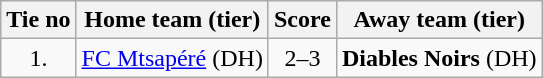<table class="wikitable" style="text-align: center">
<tr>
<th>Tie no</th>
<th>Home team (tier)</th>
<th>Score</th>
<th>Away team (tier)</th>
</tr>
<tr>
<td>1.</td>
<td> <a href='#'>FC Mtsapéré</a> (DH)</td>
<td>2–3</td>
<td><strong>Diables Noirs</strong> (DH) </td>
</tr>
</table>
